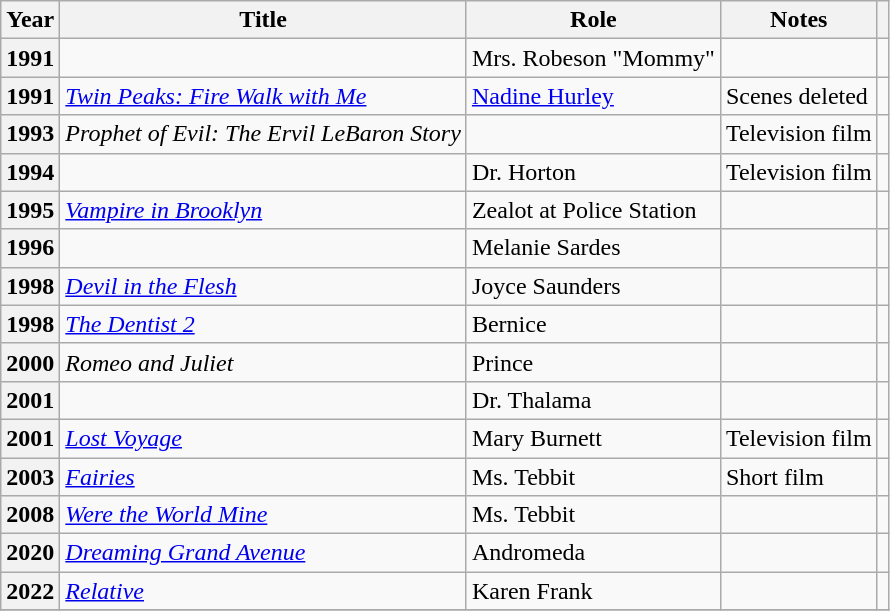<table class="wikitable plainrowheaders sortable" style="margin-right: 0;">
<tr>
<th scope="col">Year</th>
<th scope="col">Title</th>
<th scope="col">Role</th>
<th scope="col" class="unsortable">Notes</th>
<th scope="col" class="unsortable"></th>
</tr>
<tr>
<th scope="row">1991</th>
<td><em></em></td>
<td>Mrs. Robeson "Mommy"</td>
<td></td>
<td style="text-align:center;"></td>
</tr>
<tr>
<th scope="row">1991</th>
<td><em><a href='#'>Twin Peaks: Fire Walk with Me</a></em></td>
<td><a href='#'>Nadine Hurley</a></td>
<td>Scenes deleted</td>
<td style="text-align:center;"></td>
</tr>
<tr>
<th scope="row">1993</th>
<td><em>Prophet of Evil: The Ervil LeBaron Story</em></td>
<td></td>
<td>Television film</td>
<td style="text-align:center;"></td>
</tr>
<tr>
<th scope="row">1994</th>
<td><em></em></td>
<td>Dr. Horton</td>
<td>Television film</td>
<td style="text-align:center;"></td>
</tr>
<tr>
<th scope="row">1995</th>
<td><em><a href='#'>Vampire in Brooklyn</a></em></td>
<td>Zealot at Police Station</td>
<td></td>
<td style="text-align:center;"></td>
</tr>
<tr>
<th scope="row">1996</th>
<td><em></em></td>
<td>Melanie Sardes</td>
<td></td>
<td style="text-align:center;"></td>
</tr>
<tr>
<th scope="row">1998</th>
<td><em><a href='#'>Devil in the Flesh</a></em></td>
<td>Joyce Saunders</td>
<td></td>
<td style="text-align:center;"></td>
</tr>
<tr>
<th scope="row">1998</th>
<td><em><a href='#'>The Dentist 2</a></em></td>
<td>Bernice</td>
<td></td>
<td style="text-align:center;"></td>
</tr>
<tr>
<th scope="row">2000</th>
<td><em>Romeo and Juliet</em></td>
<td>Prince</td>
<td></td>
<td style="text-align:center;"></td>
</tr>
<tr>
<th scope="row">2001</th>
<td><em></em></td>
<td>Dr. Thalama</td>
<td></td>
<td style="text-align:center;"></td>
</tr>
<tr>
<th scope="row">2001</th>
<td><em><a href='#'>Lost Voyage</a></em></td>
<td>Mary Burnett</td>
<td>Television film</td>
<td style="text-align:center;"></td>
</tr>
<tr>
<th scope="row">2003</th>
<td><em><a href='#'>Fairies</a></em></td>
<td>Ms. Tebbit</td>
<td>Short film</td>
<td style="text-align:center;"></td>
</tr>
<tr>
<th scope="row">2008</th>
<td><em><a href='#'>Were the World Mine</a></em></td>
<td>Ms. Tebbit</td>
<td></td>
<td style="text-align:center;"></td>
</tr>
<tr>
<th scope="row">2020</th>
<td><em><a href='#'>Dreaming Grand Avenue</a></em></td>
<td>Andromeda</td>
<td></td>
<td style="text-align:center;"></td>
</tr>
<tr>
<th scope="row">2022</th>
<td><em><a href='#'>Relative</a></em></td>
<td>Karen Frank</td>
<td></td>
<td style="text-align:center;"></td>
</tr>
<tr>
</tr>
</table>
